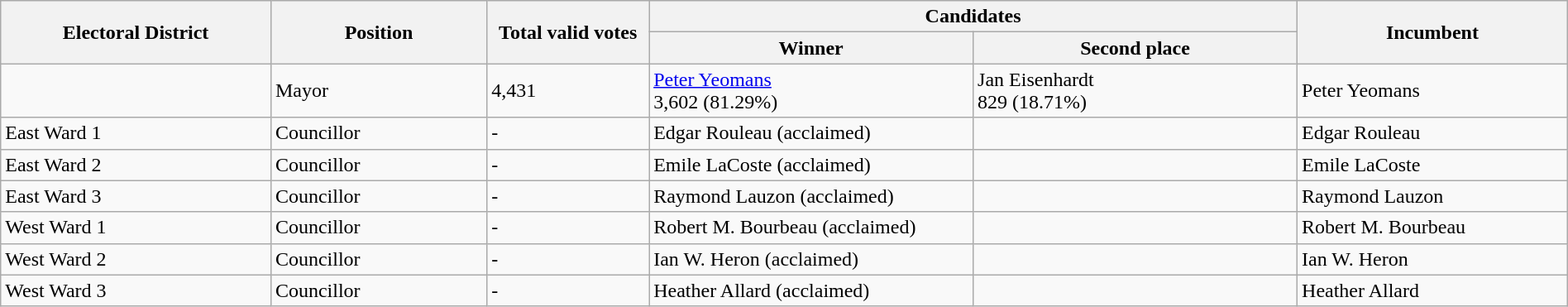<table class="wikitable" width="100%">
<tr>
<th width=10% rowspan=2>Electoral District</th>
<th width=8% rowspan=2>Position</th>
<th width=6% rowspan=2>Total valid votes</th>
<th colspan=2>Candidates</th>
<th width=10% rowspan=2>Incumbent</th>
</tr>
<tr>
<th width=12% >Winner</th>
<th width=12% >Second place</th>
</tr>
<tr>
<td></td>
<td>Mayor</td>
<td>4,431</td>
<td><a href='#'>Peter Yeomans</a><br>3,602 (81.29%)</td>
<td>Jan Eisenhardt<br>829 (18.71%)</td>
<td>Peter Yeomans</td>
</tr>
<tr>
<td>East Ward 1</td>
<td>Councillor</td>
<td>-</td>
<td>Edgar Rouleau (acclaimed)</td>
<td></td>
<td>Edgar Rouleau</td>
</tr>
<tr>
<td>East Ward 2</td>
<td>Councillor</td>
<td>-</td>
<td>Emile LaCoste (acclaimed)</td>
<td></td>
<td>Emile LaCoste</td>
</tr>
<tr>
<td>East Ward 3</td>
<td>Councillor</td>
<td>-</td>
<td>Raymond Lauzon (acclaimed)</td>
<td></td>
<td>Raymond Lauzon</td>
</tr>
<tr>
<td>West Ward 1</td>
<td>Councillor</td>
<td>-</td>
<td>Robert M. Bourbeau (acclaimed)</td>
<td></td>
<td>Robert M. Bourbeau</td>
</tr>
<tr>
<td>West Ward 2</td>
<td>Councillor</td>
<td>-</td>
<td>Ian W. Heron (acclaimed)</td>
<td></td>
<td>Ian W. Heron</td>
</tr>
<tr>
<td>West Ward 3</td>
<td>Councillor</td>
<td>-</td>
<td>Heather Allard (acclaimed)</td>
<td></td>
<td>Heather Allard</td>
</tr>
</table>
